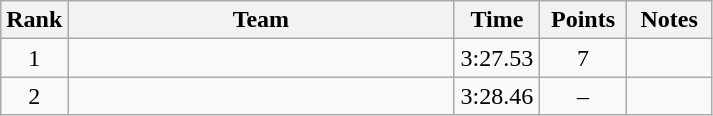<table class="wikitable" style="text-align:center">
<tr>
<th>Rank</th>
<th style="width:250px;">Team</th>
<th style="width:50px;">Time</th>
<th style="width:50px;">Points</th>
<th style="width:50px;">Notes</th>
</tr>
<tr>
<td style="vertical-align:top;">1</td>
<td></td>
<td style="vertical-align:top;">3:27.53</td>
<td style="vertical-align:top;">7</td>
<td style="vertical-align:top;"></td>
</tr>
<tr>
<td style="vertical-align:top;">2</td>
<td></td>
<td style="vertical-align:top;">3:28.46</td>
<td style="vertical-align:top;">–</td>
<td style="vertical-align:top;"></td>
</tr>
</table>
